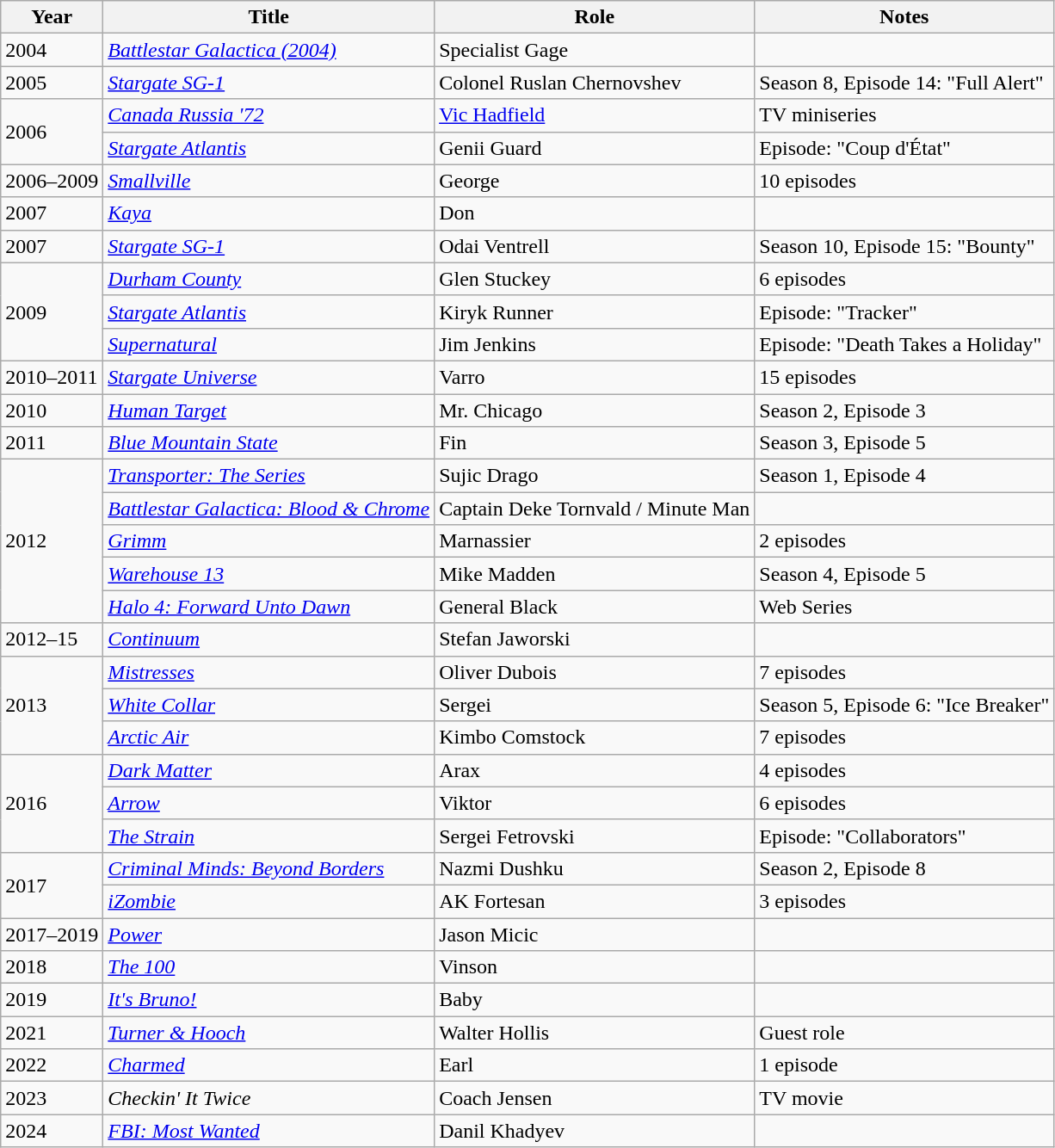<table class="wikitable sortable">
<tr>
<th>Year</th>
<th>Title</th>
<th>Role</th>
<th class="unsortable">Notes</th>
</tr>
<tr>
<td>2004</td>
<td><em><a href='#'>Battlestar Galactica (2004)</a></em></td>
<td>Specialist Gage</td>
<td></td>
</tr>
<tr>
<td>2005</td>
<td><em><a href='#'>Stargate SG-1</a></em></td>
<td>Colonel Ruslan Chernovshev</td>
<td>Season 8, Episode 14: "Full Alert"</td>
</tr>
<tr>
<td rowspan=2>2006</td>
<td><em><a href='#'>Canada Russia '72</a></em></td>
<td><a href='#'>Vic Hadfield</a></td>
<td>TV miniseries</td>
</tr>
<tr>
<td><em><a href='#'>Stargate Atlantis</a></em></td>
<td>Genii Guard</td>
<td>Episode: "Coup d'État"</td>
</tr>
<tr>
<td>2006–2009</td>
<td><em><a href='#'>Smallville</a></em></td>
<td>George</td>
<td>10 episodes</td>
</tr>
<tr>
<td>2007</td>
<td><em><a href='#'>Kaya</a></em></td>
<td>Don</td>
<td></td>
</tr>
<tr>
<td>2007</td>
<td><em><a href='#'>Stargate SG-1</a></em></td>
<td>Odai Ventrell</td>
<td>Season 10, Episode 15: "Bounty"</td>
</tr>
<tr>
<td rowspan=3>2009</td>
<td><em><a href='#'>Durham County</a></em></td>
<td>Glen Stuckey</td>
<td>6 episodes</td>
</tr>
<tr>
<td><em><a href='#'>Stargate Atlantis</a></em></td>
<td>Kiryk Runner</td>
<td>Episode: "Tracker"</td>
</tr>
<tr>
<td><em><a href='#'>Supernatural</a></em></td>
<td>Jim Jenkins</td>
<td>Episode: "Death Takes a Holiday"</td>
</tr>
<tr>
<td>2010–2011</td>
<td><em><a href='#'>Stargate Universe</a></em></td>
<td>Varro</td>
<td>15 episodes</td>
</tr>
<tr>
<td>2010</td>
<td><em><a href='#'>Human Target</a></em></td>
<td>Mr. Chicago</td>
<td>Season 2, Episode 3</td>
</tr>
<tr>
<td>2011</td>
<td><em><a href='#'>Blue Mountain State</a></em></td>
<td>Fin</td>
<td>Season 3, Episode 5</td>
</tr>
<tr>
<td rowspan=5>2012</td>
<td><em><a href='#'>Transporter: The Series</a></em></td>
<td>Sujic Drago</td>
<td>Season 1, Episode 4</td>
</tr>
<tr>
<td><em><a href='#'>Battlestar Galactica: Blood & Chrome</a></em></td>
<td>Captain Deke Tornvald / Minute Man</td>
<td></td>
</tr>
<tr>
<td><em><a href='#'>Grimm</a></em></td>
<td>Marnassier</td>
<td>2 episodes</td>
</tr>
<tr>
<td><em><a href='#'>Warehouse 13</a></em></td>
<td>Mike Madden</td>
<td>Season 4, Episode 5</td>
</tr>
<tr>
<td><em><a href='#'>Halo 4: Forward Unto Dawn</a></em></td>
<td>General Black</td>
<td>Web Series</td>
</tr>
<tr>
<td>2012–15</td>
<td><em><a href='#'>Continuum</a></em></td>
<td>Stefan Jaworski</td>
<td></td>
</tr>
<tr>
<td rowspan=3>2013</td>
<td><em><a href='#'>Mistresses</a></em></td>
<td>Oliver Dubois</td>
<td>7 episodes</td>
</tr>
<tr>
<td><em><a href='#'>White Collar</a></em></td>
<td>Sergei</td>
<td>Season 5, Episode 6: "Ice Breaker"</td>
</tr>
<tr>
<td><em><a href='#'>Arctic Air</a></em></td>
<td>Kimbo Comstock</td>
<td>7 episodes</td>
</tr>
<tr>
<td rowspan=3>2016</td>
<td><em><a href='#'>Dark Matter</a></em></td>
<td>Arax</td>
<td>4 episodes</td>
</tr>
<tr>
<td><em><a href='#'>Arrow</a></em></td>
<td>Viktor</td>
<td>6 episodes</td>
</tr>
<tr>
<td data-sort-value="Strain, The"><em><a href='#'>The Strain</a></em></td>
<td>Sergei Fetrovski</td>
<td>Episode: "Collaborators"</td>
</tr>
<tr>
<td rowspan=2>2017</td>
<td><em><a href='#'>Criminal Minds: Beyond Borders</a></em></td>
<td>Nazmi Dushku</td>
<td>Season 2, Episode 8</td>
</tr>
<tr>
<td><em><a href='#'>iZombie</a></em></td>
<td>AK Fortesan</td>
<td>3 episodes</td>
</tr>
<tr>
<td>2017–2019</td>
<td><em><a href='#'>Power</a></em></td>
<td>Jason Micic</td>
<td></td>
</tr>
<tr>
<td>2018</td>
<td data-sort-value="100, The"><em><a href='#'>The 100</a></em></td>
<td>Vinson</td>
<td></td>
</tr>
<tr>
<td>2019</td>
<td><em><a href='#'>It's Bruno!</a></em></td>
<td>Baby</td>
<td></td>
</tr>
<tr>
<td>2021</td>
<td><a href='#'><em>Turner & Hooch</em></a></td>
<td>Walter Hollis</td>
<td>Guest role</td>
</tr>
<tr>
<td>2022</td>
<td><em><a href='#'>Charmed</a></em></td>
<td>Earl</td>
<td>1 episode</td>
</tr>
<tr>
<td>2023</td>
<td><em>Checkin' It Twice</em></td>
<td>Coach Jensen</td>
<td>TV movie</td>
</tr>
<tr>
<td>2024</td>
<td><em><a href='#'>FBI: Most Wanted</a></em></td>
<td>Danil Khadyev</td>
<td></td>
</tr>
</table>
